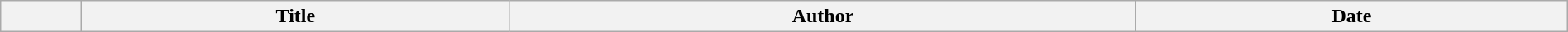<table class="wikitable" style="width:100%; margin:auto;">
<tr>
<th scope="col"></th>
<th scope="col">Title</th>
<th scope="col">Author</th>
<th scope="col">Date<br>







</th>
</tr>
</table>
